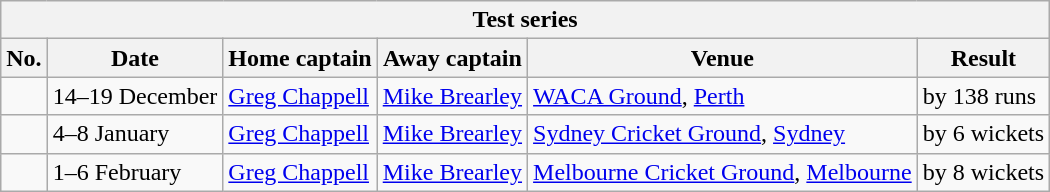<table class="wikitable">
<tr>
<th colspan="9">Test series</th>
</tr>
<tr>
<th>No.</th>
<th>Date</th>
<th>Home captain</th>
<th>Away captain</th>
<th>Venue</th>
<th>Result</th>
</tr>
<tr>
<td></td>
<td>14–19 December</td>
<td><a href='#'>Greg Chappell</a></td>
<td><a href='#'>Mike Brearley</a></td>
<td><a href='#'>WACA Ground</a>, <a href='#'>Perth</a></td>
<td> by 138 runs</td>
</tr>
<tr>
<td></td>
<td>4–8 January</td>
<td><a href='#'>Greg Chappell</a></td>
<td><a href='#'>Mike Brearley</a></td>
<td><a href='#'>Sydney Cricket Ground</a>, <a href='#'>Sydney</a></td>
<td> by 6 wickets</td>
</tr>
<tr>
<td></td>
<td>1–6 February</td>
<td><a href='#'>Greg Chappell</a></td>
<td><a href='#'>Mike Brearley</a></td>
<td><a href='#'>Melbourne Cricket Ground</a>, <a href='#'>Melbourne</a></td>
<td> by 8 wickets</td>
</tr>
</table>
